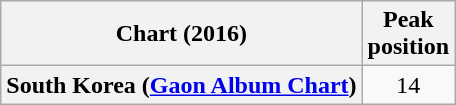<table class="wikitable sortable plainrowheaders" style="text-align:center;">
<tr>
<th>Chart (2016)</th>
<th>Peak<br>position</th>
</tr>
<tr>
<th scope="row">South Korea (<a href='#'>Gaon Album Chart</a>)</th>
<td>14</td>
</tr>
</table>
